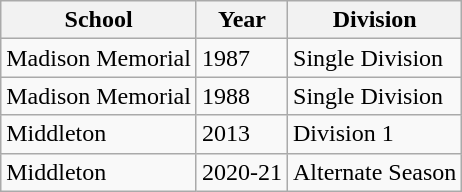<table class="wikitable" class+"wikitable">
<tr>
<th>School</th>
<th>Year</th>
<th>Division</th>
</tr>
<tr>
<td>Madison Memorial</td>
<td>1987</td>
<td>Single Division</td>
</tr>
<tr>
<td>Madison Memorial</td>
<td>1988</td>
<td>Single Division</td>
</tr>
<tr>
<td>Middleton</td>
<td>2013</td>
<td>Division 1</td>
</tr>
<tr>
<td>Middleton</td>
<td>2020-21</td>
<td>Alternate Season</td>
</tr>
</table>
